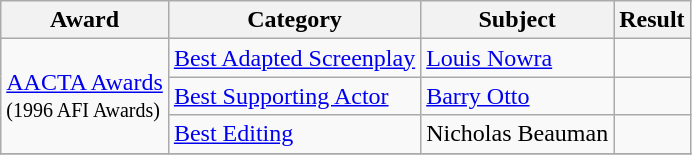<table class="wikitable">
<tr>
<th>Award</th>
<th>Category</th>
<th>Subject</th>
<th>Result</th>
</tr>
<tr>
<td rowspan=3><a href='#'>AACTA Awards</a><br><small>(1996 AFI Awards)</small></td>
<td><a href='#'>Best Adapted Screenplay</a></td>
<td><a href='#'>Louis Nowra</a></td>
<td></td>
</tr>
<tr>
<td><a href='#'>Best Supporting Actor</a></td>
<td><a href='#'>Barry Otto</a></td>
<td></td>
</tr>
<tr>
<td><a href='#'>Best Editing</a></td>
<td>Nicholas Beauman</td>
<td></td>
</tr>
<tr>
</tr>
</table>
